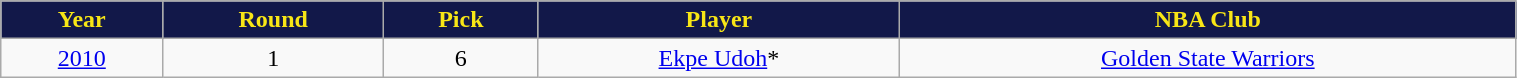<table class="wikitable" width="80%">
<tr align="center"  style="background:#121849;color:#F8E616;">
<td><strong>Year</strong></td>
<td><strong>Round</strong></td>
<td><strong>Pick</strong></td>
<td><strong>Player</strong></td>
<td><strong>NBA Club</strong></td>
</tr>
<tr align="center" bgcolor="">
<td><a href='#'>2010</a></td>
<td>1</td>
<td>6</td>
<td><a href='#'>Ekpe Udoh</a>*</td>
<td><a href='#'>Golden State Warriors</a></td>
</tr>
</table>
